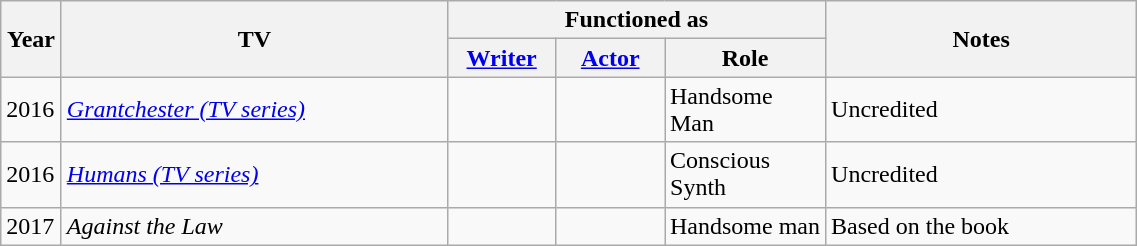<table class="wikitable sortable" style="margin-right: 0;">
<tr>
<th rowspan="2" style="width:33px;">Year</th>
<th rowspan="2" style="width:250px;">TV</th>
<th colspan="3">Functioned as</th>
<th rowspan="2" style="width:200px;">Notes</th>
</tr>
<tr>
<th style="width:65px;"><a href='#'>Writer</a></th>
<th style="width:65px;"><a href='#'>Actor</a></th>
<th style="width:100px;">Role</th>
</tr>
<tr>
<td>2016</td>
<td><em><a href='#'>Grantchester (TV series)</a></em></td>
<td></td>
<td></td>
<td>Handsome Man</td>
<td>Uncredited</td>
</tr>
<tr>
<td>2016</td>
<td><em><a href='#'>Humans (TV series)</a></em></td>
<td></td>
<td></td>
<td>Conscious Synth</td>
<td>Uncredited</td>
</tr>
<tr>
<td>2017</td>
<td><em>Against the Law</em></td>
<td></td>
<td></td>
<td>Handsome man</td>
<td>Based on the book</td>
</tr>
</table>
